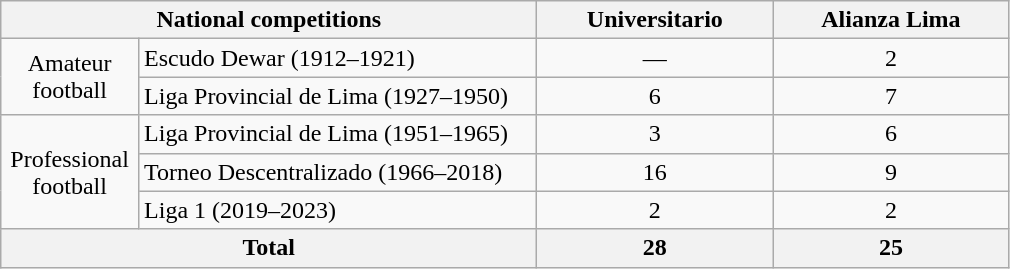<table class="wikitable" style="text-align: center;" align=center>
<tr>
<th width="350" colspan="2">National competitions</th>
<th width=150>Universitario</th>
<th width=150>Alianza Lima</th>
</tr>
<tr>
<td rowspan="2">Amateur<br>football</td>
<td align="left">Escudo Dewar (1912–1921)</td>
<td>—</td>
<td>2</td>
</tr>
<tr>
<td align="left">Liga Provincial de Lima (1927–1950)</td>
<td>6</td>
<td>7</td>
</tr>
<tr>
<td rowspan=3>Professional<br>football</td>
<td align="left">Liga Provincial de Lima (1951–1965)</td>
<td>3</td>
<td>6</td>
</tr>
<tr>
<td align="left">Torneo Descentralizado (1966–2018)</td>
<td>16</td>
<td>9</td>
</tr>
<tr>
<td align="left">Liga 1 (2019–2023)</td>
<td>2</td>
<td>2</td>
</tr>
<tr>
<th colspan=2>Total</th>
<th>28</th>
<th>25</th>
</tr>
</table>
